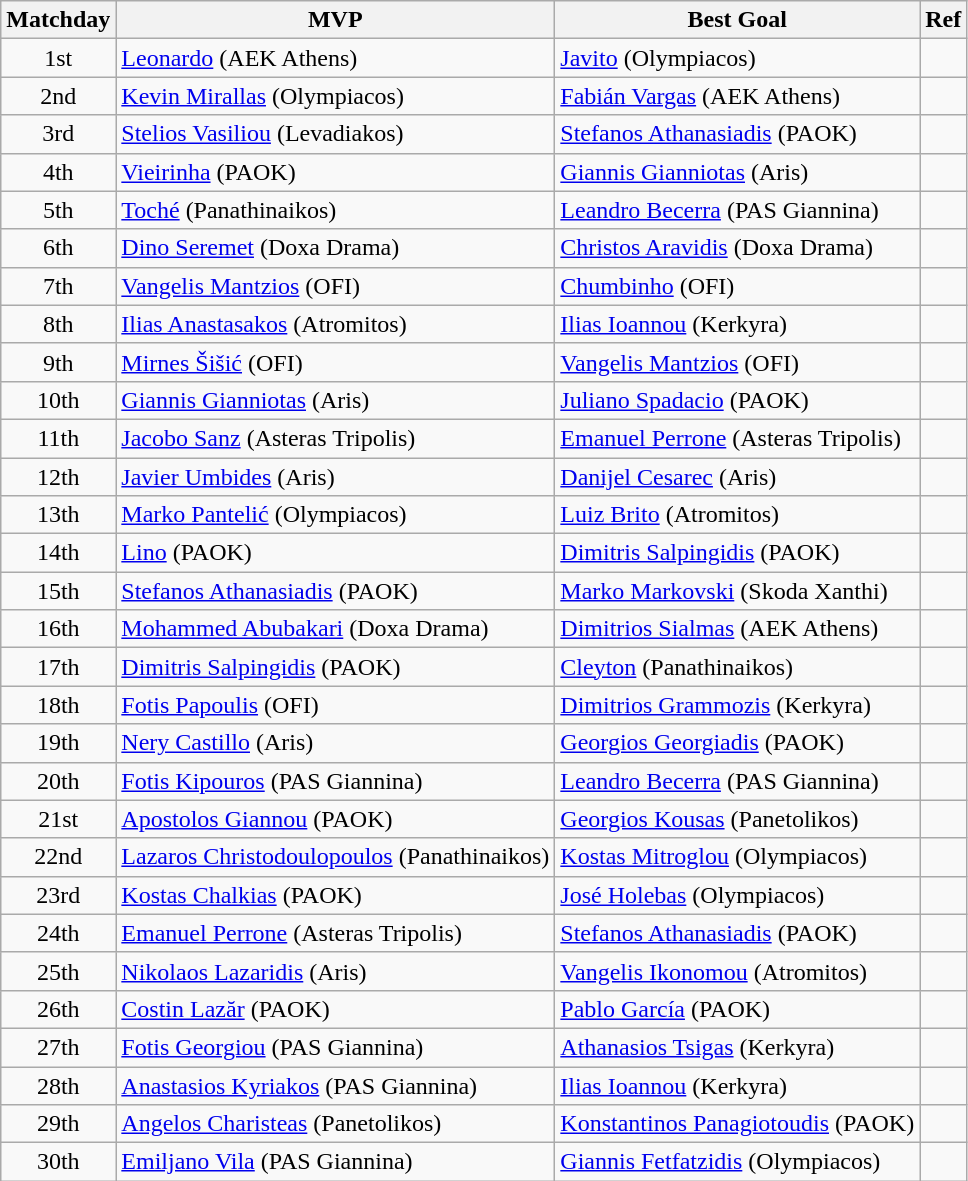<table class="wikitable">
<tr>
<th>Matchday</th>
<th>MVP</th>
<th>Best Goal</th>
<th>Ref</th>
</tr>
<tr>
<td align="center">1st</td>
<td> <a href='#'>Leonardo</a> (AEK Athens)</td>
<td> <a href='#'>Javito</a> (Olympiacos)</td>
<td align="center"></td>
</tr>
<tr>
<td align="center">2nd</td>
<td> <a href='#'>Kevin Mirallas</a> (Olympiacos)</td>
<td> <a href='#'>Fabián Vargas</a> (AEK Athens)</td>
<td align="center"></td>
</tr>
<tr>
<td align="center">3rd</td>
<td> <a href='#'>Stelios Vasiliou</a> (Levadiakos)</td>
<td> <a href='#'>Stefanos Athanasiadis</a> (PAOK)</td>
<td align="center"></td>
</tr>
<tr>
<td align="center">4th</td>
<td> <a href='#'>Vieirinha</a> (PAOK)</td>
<td> <a href='#'>Giannis Gianniotas</a> (Aris)</td>
<td align="center"></td>
</tr>
<tr>
<td align="center">5th</td>
<td> <a href='#'>Toché</a> (Panathinaikos)</td>
<td> <a href='#'>Leandro Becerra</a> (PAS Giannina)</td>
<td align="center"></td>
</tr>
<tr>
<td align="center">6th</td>
<td> <a href='#'>Dino Seremet</a> (Doxa Drama)</td>
<td> <a href='#'>Christos Aravidis</a> (Doxa Drama)</td>
<td align="center"></td>
</tr>
<tr>
<td align="center">7th</td>
<td> <a href='#'>Vangelis Mantzios</a> (OFI)</td>
<td> <a href='#'>Chumbinho</a> (OFI)</td>
<td align="center"></td>
</tr>
<tr>
<td align="center">8th</td>
<td> <a href='#'>Ilias Anastasakos</a> (Atromitos)</td>
<td> <a href='#'>Ilias Ioannou</a> (Kerkyra)</td>
<td align="center"></td>
</tr>
<tr>
<td align="center">9th</td>
<td> <a href='#'>Mirnes Šišić</a> (OFI)</td>
<td> <a href='#'>Vangelis Mantzios</a> (OFI)</td>
<td align="center"></td>
</tr>
<tr>
<td align="center">10th</td>
<td> <a href='#'>Giannis Gianniotas</a> (Aris)</td>
<td> <a href='#'>Juliano Spadacio</a> (PAOK)</td>
<td align="center"></td>
</tr>
<tr>
<td align="center">11th</td>
<td> <a href='#'>Jacobo Sanz</a> (Asteras Tripolis)</td>
<td> <a href='#'>Emanuel Perrone</a> (Asteras Tripolis)</td>
<td align="center"></td>
</tr>
<tr>
<td align="center">12th</td>
<td> <a href='#'>Javier Umbides</a> (Aris)</td>
<td> <a href='#'>Danijel Cesarec</a> (Aris)</td>
<td align="center"></td>
</tr>
<tr>
<td align="center">13th</td>
<td> <a href='#'>Marko Pantelić</a> (Olympiacos)</td>
<td> <a href='#'>Luiz Brito</a> (Atromitos)</td>
<td align="center"></td>
</tr>
<tr>
<td align="center">14th</td>
<td> <a href='#'>Lino</a> (PAOK)</td>
<td> <a href='#'>Dimitris Salpingidis</a> (PAOK)</td>
<td align="center"></td>
</tr>
<tr>
<td align="center">15th</td>
<td> <a href='#'>Stefanos Athanasiadis</a> (PAOK)</td>
<td> <a href='#'>Marko Markovski</a> (Skoda Xanthi)</td>
<td align="center"></td>
</tr>
<tr>
<td align="center">16th</td>
<td> <a href='#'>Mohammed Abubakari</a> (Doxa Drama)</td>
<td> <a href='#'>Dimitrios Sialmas</a> (AEK Athens)</td>
<td align="center"></td>
</tr>
<tr>
<td align="center">17th</td>
<td> <a href='#'>Dimitris Salpingidis</a> (PAOK)</td>
<td> <a href='#'>Cleyton</a> (Panathinaikos)</td>
<td align="center"></td>
</tr>
<tr>
<td align="center">18th</td>
<td> <a href='#'>Fotis Papoulis</a> (OFI)</td>
<td> <a href='#'>Dimitrios Grammozis</a> (Kerkyra)</td>
<td align="center"></td>
</tr>
<tr>
<td align="center">19th</td>
<td> <a href='#'>Nery Castillo</a> (Aris)</td>
<td> <a href='#'>Georgios Georgiadis</a> (PAOK)</td>
<td align="center"></td>
</tr>
<tr>
<td align="center">20th</td>
<td> <a href='#'>Fotis Kipouros</a> (PAS Giannina)</td>
<td> <a href='#'>Leandro Becerra</a> (PAS Giannina)</td>
<td align="center"></td>
</tr>
<tr>
<td align="center">21st</td>
<td> <a href='#'>Apostolos Giannou</a> (PAOK)</td>
<td> <a href='#'>Georgios Kousas</a> (Panetolikos)</td>
<td align="center"></td>
</tr>
<tr>
<td align="center">22nd</td>
<td> <a href='#'>Lazaros Christodoulopoulos</a> (Panathinaikos)</td>
<td> <a href='#'>Kostas Mitroglou</a> (Olympiacos)</td>
<td align="center"></td>
</tr>
<tr>
<td align="center">23rd</td>
<td> <a href='#'>Kostas Chalkias</a> (PAOK)</td>
<td> <a href='#'>José Holebas</a> (Olympiacos)</td>
<td align="center"></td>
</tr>
<tr>
<td align="center">24th</td>
<td> <a href='#'>Emanuel Perrone</a> (Asteras Tripolis)</td>
<td> <a href='#'>Stefanos Athanasiadis</a> (PAOK)</td>
<td align="center"></td>
</tr>
<tr>
<td align="center">25th</td>
<td> <a href='#'>Nikolaos Lazaridis</a> (Aris)</td>
<td> <a href='#'>Vangelis Ikonomou</a> (Atromitos)</td>
<td align="center"></td>
</tr>
<tr>
<td align="center">26th</td>
<td> <a href='#'>Costin Lazăr</a> (PAOK)</td>
<td> <a href='#'>Pablo García</a> (PAOK)</td>
<td align="center"></td>
</tr>
<tr>
<td align="center">27th</td>
<td> <a href='#'>Fotis Georgiou</a> (PAS Giannina)</td>
<td> <a href='#'>Athanasios Tsigas</a> (Kerkyra)</td>
<td align="center"></td>
</tr>
<tr>
<td align="center">28th</td>
<td> <a href='#'>Anastasios Kyriakos</a> (PAS Giannina)</td>
<td> <a href='#'>Ilias Ioannou</a> (Kerkyra)</td>
<td align="center"></td>
</tr>
<tr>
<td align="center">29th</td>
<td> <a href='#'>Angelos Charisteas</a> (Panetolikos)</td>
<td> <a href='#'>Konstantinos Panagiotoudis</a> (PAOK)</td>
<td align="center"></td>
</tr>
<tr>
<td align="center">30th</td>
<td> <a href='#'>Emiljano Vila</a> (PAS Giannina)</td>
<td> <a href='#'>Giannis Fetfatzidis</a> (Olympiacos)</td>
<td align="center"></td>
</tr>
</table>
